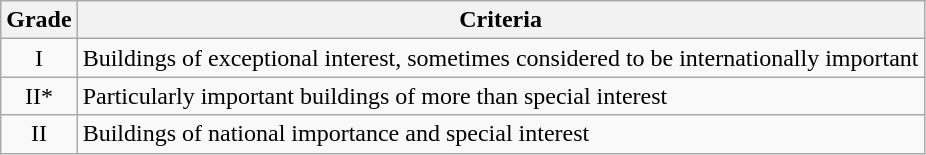<table class="wikitable">
<tr>
<th>Grade</th>
<th>Criteria</th>
</tr>
<tr>
<td align="center" >I</td>
<td>Buildings of exceptional interest, sometimes considered to be internationally important</td>
</tr>
<tr>
<td align="center" >II*</td>
<td>Particularly important buildings of more than special interest</td>
</tr>
<tr>
<td align="center" >II</td>
<td>Buildings of national importance and special interest</td>
</tr>
</table>
